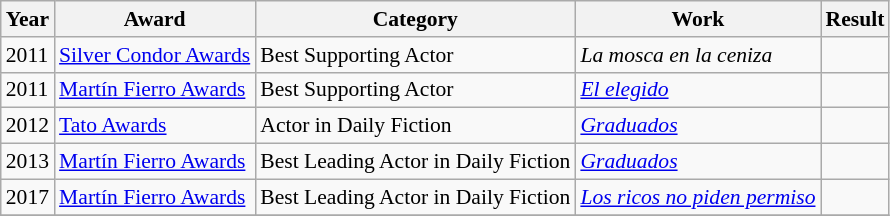<table class="wikitable" style="font-size: 90%;">
<tr>
<th>Year</th>
<th>Award</th>
<th>Category</th>
<th>Work</th>
<th>Result</th>
</tr>
<tr>
<td>2011</td>
<td><a href='#'>Silver Condor Awards</a></td>
<td>Best Supporting Actor</td>
<td><em>La mosca en la ceniza</em></td>
<td></td>
</tr>
<tr>
<td>2011</td>
<td><a href='#'>Martín Fierro Awards</a></td>
<td>Best Supporting Actor</td>
<td><em><a href='#'>El elegido</a></em></td>
<td></td>
</tr>
<tr>
<td>2012</td>
<td><a href='#'>Tato Awards</a></td>
<td>Actor in Daily Fiction</td>
<td><em><a href='#'>Graduados</a></em></td>
<td></td>
</tr>
<tr>
<td>2013</td>
<td><a href='#'>Martín Fierro Awards</a></td>
<td>Best Leading Actor in Daily Fiction</td>
<td><em><a href='#'>Graduados</a></em></td>
<td></td>
</tr>
<tr>
<td>2017</td>
<td><a href='#'>Martín Fierro Awards</a></td>
<td>Best Leading Actor in Daily Fiction</td>
<td><em><a href='#'>Los ricos no piden permiso</a></em></td>
<td></td>
</tr>
<tr>
</tr>
</table>
